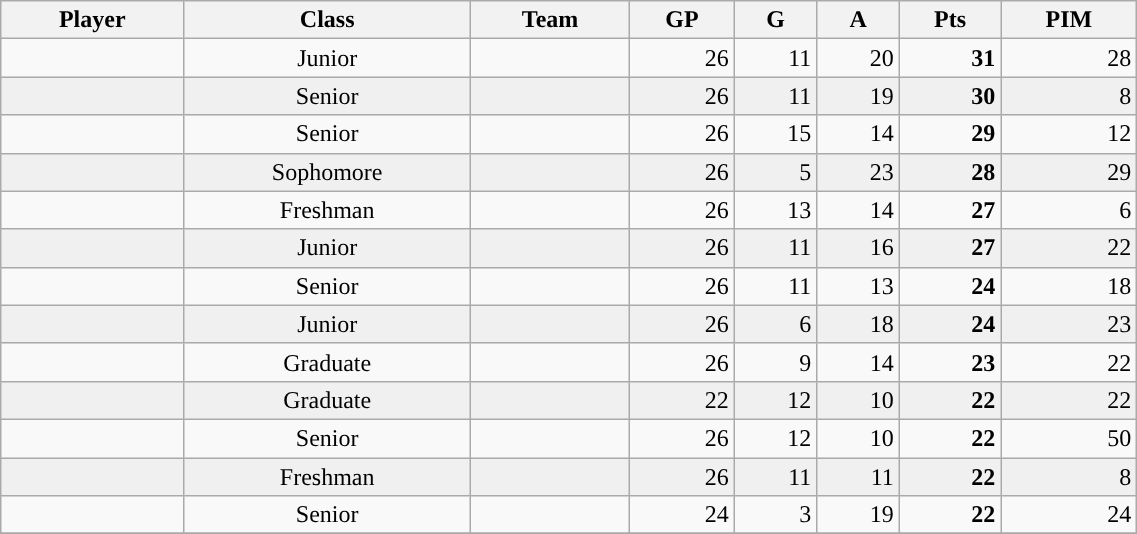<table class="wikitable sortable" style="text-align: center; "width=60%">
<tr>
<th>Player</th>
<th>Class</th>
<th>Team</th>
<th>GP</th>
<th>G</th>
<th>A</th>
<th>Pts</th>
<th>PIM</th>
</tr>
<tr>
<td style="text-align: left"></td>
<td>Junior</td>
<td><strong><a href='#'></a></strong></td>
<td style="text-align: right">26</td>
<td style="text-align: right">11</td>
<td style="text-align: right">20</td>
<td style="text-align: right"><strong>31</strong></td>
<td style="text-align: right">28</td>
</tr>
<tr bgcolor=f0f0f0>
<td style="text-align: left"></td>
<td>Senior</td>
<td><strong><a href='#'></a></strong></td>
<td style="text-align: right">26</td>
<td style="text-align: right">11</td>
<td style="text-align: right">19</td>
<td style="text-align: right"><strong>30</strong></td>
<td style="text-align: right">8</td>
</tr>
<tr>
<td style="text-align: left"></td>
<td>Senior</td>
<td><strong><a href='#'></a></strong></td>
<td style="text-align: right">26</td>
<td style="text-align: right">15</td>
<td style="text-align: right">14</td>
<td style="text-align: right"><strong>29</strong></td>
<td style="text-align: right">12</td>
</tr>
<tr bgcolor=f0f0f0>
<td style="text-align: left"></td>
<td>Sophomore</td>
<td><strong><a href='#'></a></strong></td>
<td style="text-align: right">26</td>
<td style="text-align: right">5</td>
<td style="text-align: right">23</td>
<td style="text-align: right"><strong>28</strong></td>
<td style="text-align: right">29</td>
</tr>
<tr>
<td style="text-align: left"></td>
<td>Freshman</td>
<td><strong><a href='#'></a></strong></td>
<td style="text-align: right">26</td>
<td style="text-align: right">13</td>
<td style="text-align: right">14</td>
<td style="text-align: right"><strong>27</strong></td>
<td style="text-align: right">6</td>
</tr>
<tr bgcolor=f0f0f0>
<td style="text-align: left"></td>
<td>Junior</td>
<td><strong><a href='#'></a></strong></td>
<td style="text-align: right">26</td>
<td style="text-align: right">11</td>
<td style="text-align: right">16</td>
<td style="text-align: right"><strong>27</strong></td>
<td style="text-align: right">22</td>
</tr>
<tr>
<td style="text-align: left"></td>
<td>Senior</td>
<td><strong><a href='#'></a></strong></td>
<td style="text-align: right">26</td>
<td style="text-align: right">11</td>
<td style="text-align: right">13</td>
<td style="text-align: right"><strong>24</strong></td>
<td style="text-align: right">18</td>
</tr>
<tr bgcolor=f0f0f0>
<td style="text-align: left"></td>
<td>Junior</td>
<td><strong><a href='#'></a></strong></td>
<td style="text-align: right">26</td>
<td style="text-align: right">6</td>
<td style="text-align: right">18</td>
<td style="text-align: right"><strong>24</strong></td>
<td style="text-align: right">23</td>
</tr>
<tr>
<td style="text-align: left"></td>
<td>Graduate</td>
<td><strong><a href='#'></a></strong></td>
<td style="text-align: right">26</td>
<td style="text-align: right">9</td>
<td style="text-align: right">14</td>
<td style="text-align: right"><strong>23</strong></td>
<td style="text-align: right">22</td>
</tr>
<tr bgcolor=f0f0f0>
<td style="text-align: left"></td>
<td>Graduate</td>
<td><strong><a href='#'></a></strong></td>
<td style="text-align: right">22</td>
<td style="text-align: right">12</td>
<td style="text-align: right">10</td>
<td style="text-align: right"><strong>22</strong></td>
<td style="text-align: right">22</td>
</tr>
<tr>
<td style="text-align: left"></td>
<td>Senior</td>
<td><strong><a href='#'></a></strong></td>
<td style="text-align: right">26</td>
<td style="text-align: right">12</td>
<td style="text-align: right">10</td>
<td style="text-align: right"><strong>22</strong></td>
<td style="text-align: right">50</td>
</tr>
<tr bgcolor=f0f0f0>
<td style="text-align: left"></td>
<td>Freshman</td>
<td><strong><a href='#'></a></strong></td>
<td style="text-align: right">26</td>
<td style="text-align: right">11</td>
<td style="text-align: right">11</td>
<td style="text-align: right"><strong>22</strong></td>
<td style="text-align: right">8</td>
</tr>
<tr>
<td style="text-align: left"></td>
<td>Senior</td>
<td><strong><a href='#'></a></strong></td>
<td style="text-align: right">24</td>
<td style="text-align: right">3</td>
<td style="text-align: right">19</td>
<td style="text-align: right"><strong>22</strong></td>
<td style="text-align: right">24</td>
</tr>
<tr>
</tr>
</table>
